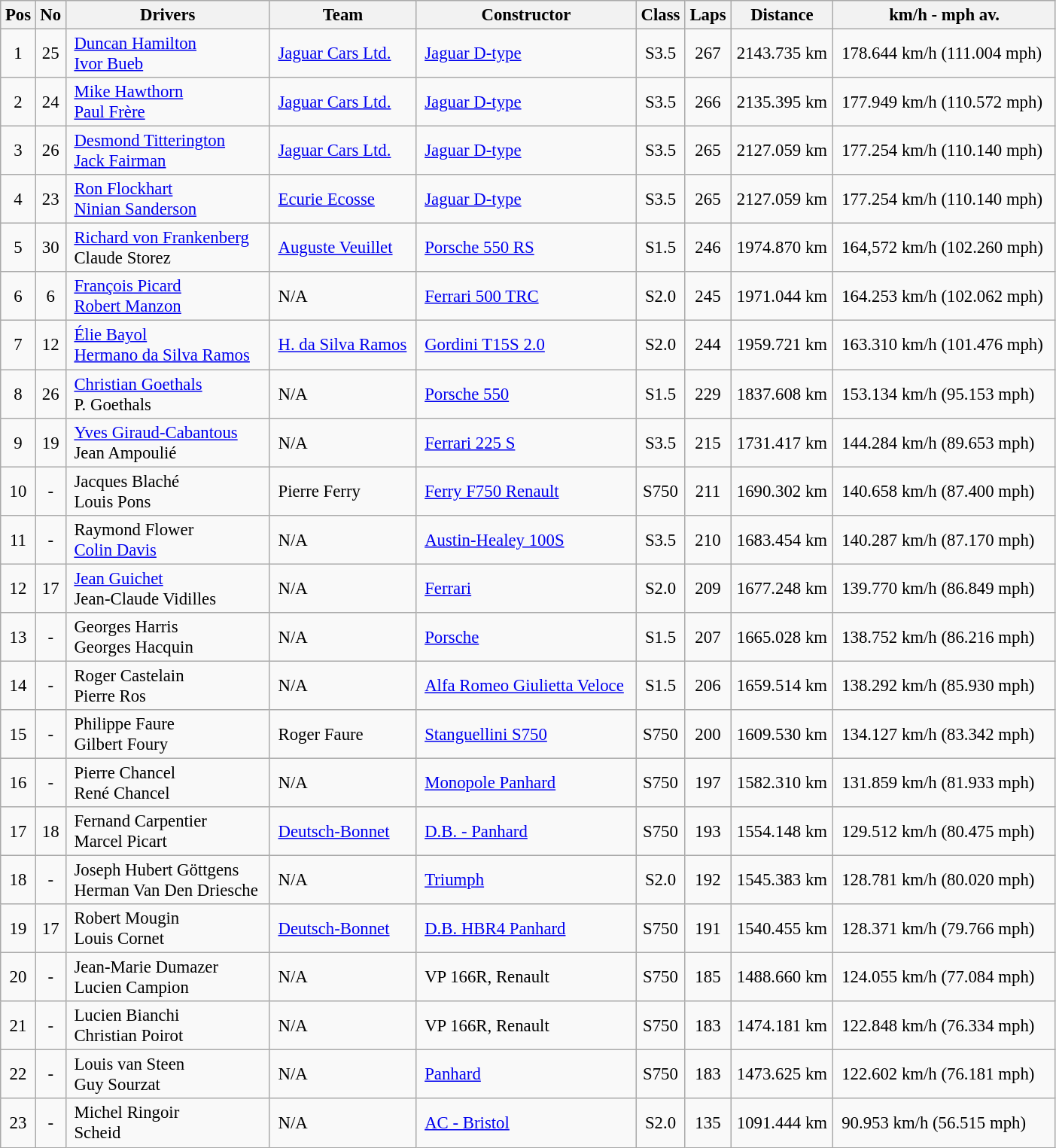<table class="wikitable" style="width: 74%;font-size: 95%;">
<tr>
<th>Pos</th>
<th>No</th>
<th>Drivers</th>
<th>Team</th>
<th>Constructor</th>
<th>Class</th>
<th>Laps</th>
<th>Distance</th>
<th>km/h - mph av.</th>
</tr>
<tr>
<td align="center">1</td>
<td align="center">25</td>
<td style="padding-left: 7px"> <a href='#'>Duncan Hamilton</a><br> <a href='#'>Ivor Bueb</a></td>
<td style="padding-left: 7px"> <a href='#'>Jaguar Cars Ltd.</a></td>
<td style="padding-left: 7px"> <a href='#'>Jaguar D-type</a></td>
<td align="center">S3.5</td>
<td align="center">267</td>
<td align="center">2143.735 km</td>
<td style="padding-left: 7px">178.644 km/h (111.004 mph)</td>
</tr>
<tr>
<td align="center">2</td>
<td align="center">24</td>
<td style="padding-left: 7px"> <a href='#'>Mike Hawthorn</a><br> <a href='#'>Paul Frère</a></td>
<td style="padding-left: 7px"> <a href='#'>Jaguar Cars Ltd.</a></td>
<td style="padding-left: 7px"> <a href='#'>Jaguar D-type</a></td>
<td align="center">S3.5</td>
<td align="center">266</td>
<td align="center">2135.395 km</td>
<td style="padding-left: 7px">177.949 km/h (110.572 mph)</td>
</tr>
<tr>
<td align="center">3</td>
<td align="center">26</td>
<td style="padding-left: 7px"> <a href='#'>Desmond Titterington</a><br> <a href='#'>Jack Fairman</a></td>
<td style="padding-left: 7px"> <a href='#'>Jaguar Cars Ltd.</a></td>
<td style="padding-left: 7px"> <a href='#'>Jaguar D-type</a></td>
<td align="center">S3.5</td>
<td align="center">265</td>
<td align="center">2127.059 km</td>
<td style="padding-left: 7px">177.254 km/h (110.140 mph)</td>
</tr>
<tr>
<td align="center">4</td>
<td align="center">23</td>
<td style="padding-left: 7px"> <a href='#'>Ron Flockhart</a><br> <a href='#'>Ninian Sanderson</a></td>
<td style="padding-left: 7px"> <a href='#'>Ecurie Ecosse</a></td>
<td style="padding-left: 7px"> <a href='#'>Jaguar D-type</a></td>
<td align="center">S3.5</td>
<td align="center">265</td>
<td align="center">2127.059 km</td>
<td style="padding-left: 7px">177.254 km/h (110.140 mph)</td>
</tr>
<tr>
<td align="center">5</td>
<td align="center">30</td>
<td style="padding-left: 7px"> <a href='#'>Richard von Frankenberg</a><br> Claude Storez</td>
<td style="padding-left: 7px"> <a href='#'>Auguste Veuillet</a></td>
<td style="padding-left: 7px"> <a href='#'>Porsche 550 RS</a></td>
<td align="center">S1.5</td>
<td align="center">246</td>
<td align="center">1974.870 km</td>
<td style="padding-left: 7px">164,572 km/h (102.260 mph)</td>
</tr>
<tr>
<td align="center">6</td>
<td align="center">6</td>
<td style="padding-left: 7px"> <a href='#'>François Picard</a><br> <a href='#'>Robert Manzon</a></td>
<td style="padding-left: 7px">N/A</td>
<td style="padding-left: 7px"> <a href='#'>Ferrari 500 TRC</a></td>
<td align="center">S2.0</td>
<td align="center">245</td>
<td align="center">1971.044 km</td>
<td style="padding-left: 7px">164.253 km/h (102.062 mph)</td>
</tr>
<tr>
<td align="center">7</td>
<td align="center">12</td>
<td style="padding-left: 7px"> <a href='#'>Élie Bayol</a><br> <a href='#'>Hermano da Silva Ramos</a></td>
<td style="padding-left: 7px"> <a href='#'>H. da Silva Ramos</a></td>
<td style="padding-left: 7px"> <a href='#'>Gordini T15S 2.0</a></td>
<td align="center">S2.0</td>
<td align="center">244</td>
<td align="center">1959.721 km</td>
<td style="padding-left: 7px">163.310 km/h (101.476 mph)</td>
</tr>
<tr>
<td align="center">8</td>
<td align="center">26</td>
<td style="padding-left: 7px"> <a href='#'>Christian Goethals</a><br> P. Goethals</td>
<td style="padding-left: 7px">N/A</td>
<td style="padding-left: 7px"> <a href='#'>Porsche 550</a></td>
<td align="center">S1.5</td>
<td align="center">229</td>
<td align="center">1837.608 km</td>
<td style="padding-left: 7px">153.134 km/h (95.153 mph)</td>
</tr>
<tr>
<td align="center">9</td>
<td align="center">19</td>
<td style="padding-left: 7px"> <a href='#'>Yves Giraud-Cabantous</a><br> Jean Ampoulié</td>
<td style="padding-left: 7px">N/A</td>
<td style="padding-left: 7px"> <a href='#'>Ferrari 225 S</a></td>
<td align="center">S3.5</td>
<td align="center">215</td>
<td align="center">1731.417 km</td>
<td style="padding-left: 7px">144.284 km/h (89.653 mph)</td>
</tr>
<tr>
<td align="center">10</td>
<td align="center">-</td>
<td style="padding-left: 7px"> Jacques Blaché<br> Louis Pons</td>
<td style="padding-left: 7px"> Pierre Ferry</td>
<td style="padding-left: 7px"> <a href='#'>Ferry F750 Renault</a></td>
<td align="center">S750</td>
<td align="center">211</td>
<td align="center">1690.302 km</td>
<td style="padding-left: 7px">140.658 km/h (87.400 mph)</td>
</tr>
<tr>
<td align="center">11</td>
<td align="center">-</td>
<td style="padding-left: 7px"> Raymond Flower<br> <a href='#'>Colin Davis</a></td>
<td style="padding-left: 7px">N/A</td>
<td style="padding-left: 7px"> <a href='#'>Austin-Healey 100S</a></td>
<td align="center">S3.5</td>
<td align="center">210</td>
<td align="center">1683.454 km</td>
<td style="padding-left: 7px">140.287 km/h (87.170 mph)</td>
</tr>
<tr>
<td align="center">12</td>
<td align="center">17</td>
<td style="padding-left: 7px"> <a href='#'>Jean Guichet</a><br> Jean-Claude Vidilles</td>
<td style="padding-left: 7px">N/A</td>
<td style="padding-left: 7px"> <a href='#'>Ferrari</a></td>
<td align="center">S2.0</td>
<td align="center">209</td>
<td align="center">1677.248 km</td>
<td style="padding-left: 7px">139.770 km/h (86.849 mph)</td>
</tr>
<tr>
<td align="center">13</td>
<td align="center">-</td>
<td style="padding-left: 7px"> Georges Harris<br> Georges Hacquin</td>
<td style="padding-left: 7px">N/A</td>
<td style="padding-left: 7px"> <a href='#'>Porsche</a></td>
<td align="center">S1.5</td>
<td align="center">207</td>
<td align="center">1665.028 km</td>
<td style="padding-left: 7px">138.752 km/h (86.216 mph)</td>
</tr>
<tr>
<td align="center">14</td>
<td align="center">-</td>
<td style="padding-left: 7px"> Roger Castelain<br> Pierre Ros</td>
<td style="padding-left: 7px">N/A</td>
<td style="padding-left: 7px"> <a href='#'>Alfa Romeo Giulietta Veloce</a></td>
<td align="center">S1.5</td>
<td align="center">206</td>
<td align="center">1659.514 km</td>
<td style="padding-left: 7px">138.292 km/h (85.930 mph)</td>
</tr>
<tr>
<td align="center">15</td>
<td align="center">-</td>
<td style="padding-left: 7px"> Philippe Faure<br> Gilbert Foury</td>
<td style="padding-left: 7px"> Roger Faure</td>
<td style="padding-left: 7px"> <a href='#'>Stanguellini S750</a></td>
<td align="center">S750</td>
<td align="center">200</td>
<td align="center">1609.530 km</td>
<td style="padding-left: 7px">134.127 km/h (83.342 mph)</td>
</tr>
<tr>
<td align="center">16</td>
<td align="center">-</td>
<td style="padding-left: 7px"> Pierre Chancel<br> René Chancel</td>
<td style="padding-left: 7px">N/A</td>
<td style="padding-left: 7px"> <a href='#'>Monopole Panhard</a></td>
<td align="center">S750</td>
<td align="center">197</td>
<td align="center">1582.310 km</td>
<td style="padding-left: 7px">131.859 km/h (81.933 mph)</td>
</tr>
<tr>
<td align="center">17</td>
<td align="center">18</td>
<td style="padding-left: 7px"> Fernand Carpentier<br> Marcel Picart</td>
<td style="padding-left: 7px"> <a href='#'>Deutsch-Bonnet</a></td>
<td style="padding-left: 7px"> <a href='#'>D.B. - Panhard</a></td>
<td align="center">S750</td>
<td align="center">193</td>
<td align="center">1554.148 km</td>
<td style="padding-left: 7px">129.512 km/h (80.475 mph)</td>
</tr>
<tr>
<td align="center">18</td>
<td align="center">-</td>
<td style="padding-left: 7px"> Joseph Hubert Göttgens<br> Herman Van Den Driesche</td>
<td style="padding-left: 7px">N/A</td>
<td style="padding-left: 7px"> <a href='#'>Triumph</a></td>
<td align="center">S2.0</td>
<td align="center">192</td>
<td align="center">1545.383 km</td>
<td style="padding-left: 7px">128.781 km/h (80.020 mph)</td>
</tr>
<tr>
<td align="center">19</td>
<td align="center">17</td>
<td style="padding-left: 7px"> Robert Mougin <br> Louis Cornet</td>
<td style="padding-left: 7px"> <a href='#'>Deutsch-Bonnet</a></td>
<td style="padding-left: 7px"> <a href='#'>D.B. HBR4 Panhard</a></td>
<td align="center">S750</td>
<td align="center">191</td>
<td align="center">1540.455 km</td>
<td style="padding-left: 7px">128.371 km/h (79.766 mph)</td>
</tr>
<tr>
<td align="center">20</td>
<td align="center">-</td>
<td style="padding-left: 7px"> Jean-Marie Dumazer <br> Lucien Campion</td>
<td style="padding-left: 7px">N/A</td>
<td style="padding-left: 7px"> VP 166R, Renault</td>
<td align="center">S750</td>
<td align="center">185</td>
<td align="center">1488.660 km</td>
<td style="padding-left: 7px">124.055 km/h (77.084 mph)</td>
</tr>
<tr>
<td align="center">21</td>
<td align="center">-</td>
<td style="padding-left: 7px"> Lucien Bianchi<br> Christian Poirot</td>
<td style="padding-left: 7px">N/A</td>
<td style="padding-left: 7px"> VP 166R, Renault</td>
<td align="center">S750</td>
<td align="center">183</td>
<td align="center">1474.181 km</td>
<td style="padding-left: 7px">122.848 km/h (76.334 mph)</td>
</tr>
<tr>
<td align="center">22</td>
<td align="center">-</td>
<td style="padding-left: 7px"> Louis van Steen <br> Guy Sourzat</td>
<td style="padding-left: 7px">N/A</td>
<td style="padding-left: 7px"> <a href='#'>Panhard</a></td>
<td align="center">S750</td>
<td align="center">183</td>
<td align="center">1473.625 km</td>
<td style="padding-left: 7px">122.602 km/h (76.181 mph)</td>
</tr>
<tr>
<td align="center">23</td>
<td align="center">-</td>
<td style="padding-left: 7px"> Michel Ringoir<br> Scheid</td>
<td style="padding-left: 7px">N/A</td>
<td style="padding-left: 7px"> <a href='#'>AC - Bristol</a></td>
<td align="center">S2.0</td>
<td align="center">135</td>
<td align="center">1091.444 km</td>
<td style="padding-left: 7px">90.953 km/h (56.515 mph)</td>
</tr>
</table>
